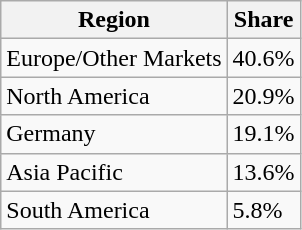<table class="wikitable floatright">
<tr>
<th>Region</th>
<th>Share</th>
</tr>
<tr>
<td>Europe/Other Markets</td>
<td>40.6%</td>
</tr>
<tr>
<td>North America</td>
<td>20.9%</td>
</tr>
<tr>
<td>Germany</td>
<td>19.1%</td>
</tr>
<tr>
<td>Asia Pacific</td>
<td>13.6%</td>
</tr>
<tr>
<td>South America</td>
<td>5.8%</td>
</tr>
</table>
